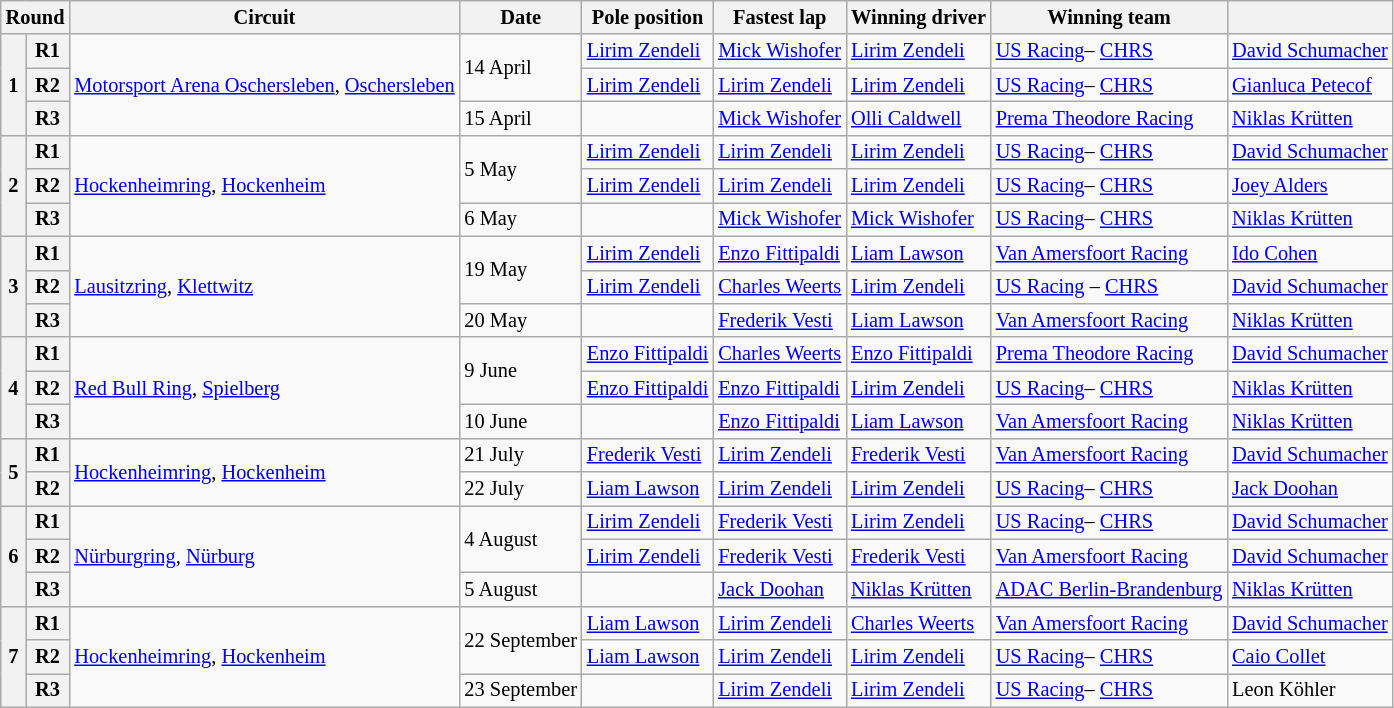<table class="wikitable" style="font-size:85%">
<tr>
<th colspan=2>Round</th>
<th>Circuit</th>
<th>Date</th>
<th>Pole position</th>
<th>Fastest lap</th>
<th>Winning driver</th>
<th>Winning team</th>
<th></th>
</tr>
<tr>
<th rowspan=3>1</th>
<th>R1</th>
<td rowspan=3 nowrap> <a href='#'>Motorsport Arena Oschersleben</a>, <a href='#'>Oschersleben</a></td>
<td rowspan=2>14 April</td>
<td> <a href='#'>Lirim Zendeli</a></td>
<td> <a href='#'>Mick Wishofer</a></td>
<td> <a href='#'>Lirim Zendeli</a></td>
<td> <a href='#'>US Racing</a>– <a href='#'>CHRS</a></td>
<td nowrap> <a href='#'>David Schumacher</a></td>
</tr>
<tr>
<th>R2</th>
<td> <a href='#'>Lirim Zendeli</a></td>
<td> <a href='#'>Lirim Zendeli</a></td>
<td> <a href='#'>Lirim Zendeli</a></td>
<td> <a href='#'>US Racing</a>– <a href='#'>CHRS</a></td>
<td> <a href='#'>Gianluca Petecof</a></td>
</tr>
<tr>
<th>R3</th>
<td>15 April</td>
<td></td>
<td> <a href='#'>Mick Wishofer</a></td>
<td> <a href='#'>Olli Caldwell</a></td>
<td> <a href='#'>Prema Theodore Racing</a></td>
<td> <a href='#'>Niklas Krütten</a></td>
</tr>
<tr>
<th rowspan=3>2</th>
<th>R1</th>
<td rowspan=3> <a href='#'>Hockenheimring</a>, <a href='#'>Hockenheim</a></td>
<td rowspan=2>5 May</td>
<td> <a href='#'>Lirim Zendeli</a></td>
<td> <a href='#'>Lirim Zendeli</a></td>
<td> <a href='#'>Lirim Zendeli</a></td>
<td> <a href='#'>US Racing</a>– <a href='#'>CHRS</a></td>
<td> <a href='#'>David Schumacher</a></td>
</tr>
<tr>
<th>R2</th>
<td> <a href='#'>Lirim Zendeli</a></td>
<td> <a href='#'>Lirim Zendeli</a></td>
<td> <a href='#'>Lirim Zendeli</a></td>
<td> <a href='#'>US Racing</a>– <a href='#'>CHRS</a></td>
<td> <a href='#'>Joey Alders</a></td>
</tr>
<tr>
<th>R3</th>
<td>6 May</td>
<td></td>
<td nowrap> <a href='#'>Mick Wishofer</a></td>
<td nowrap> <a href='#'>Mick Wishofer</a></td>
<td> <a href='#'>US Racing</a>– <a href='#'>CHRS</a></td>
<td> <a href='#'>Niklas Krütten</a></td>
</tr>
<tr>
<th rowspan=3>3</th>
<th>R1</th>
<td rowspan=3> <a href='#'>Lausitzring</a>, <a href='#'>Klettwitz</a></td>
<td rowspan=2>19 May</td>
<td> <a href='#'>Lirim Zendeli</a></td>
<td> <a href='#'>Enzo Fittipaldi</a></td>
<td> <a href='#'>Liam Lawson</a></td>
<td nowrap> <a href='#'>Van Amersfoort Racing</a></td>
<td> <a href='#'>Ido Cohen</a></td>
</tr>
<tr>
<th>R2</th>
<td> <a href='#'>Lirim Zendeli</a></td>
<td> <a href='#'>Charles Weerts</a></td>
<td> <a href='#'>Lirim Zendeli</a></td>
<td> <a href='#'>US Racing</a> – <a href='#'>CHRS</a></td>
<td> <a href='#'>David Schumacher</a></td>
</tr>
<tr>
<th>R3</th>
<td>20 May</td>
<td></td>
<td> <a href='#'>Frederik Vesti</a></td>
<td> <a href='#'>Liam Lawson</a></td>
<td> <a href='#'>Van Amersfoort Racing</a></td>
<td> <a href='#'>Niklas Krütten</a></td>
</tr>
<tr>
<th rowspan=3>4</th>
<th>R1</th>
<td rowspan=3> <a href='#'>Red Bull Ring</a>, <a href='#'>Spielberg</a></td>
<td rowspan=2>9 June</td>
<td nowrap> <a href='#'>Enzo Fittipaldi</a></td>
<td nowrap> <a href='#'>Charles Weerts</a></td>
<td nowrap> <a href='#'>Enzo Fittipaldi</a></td>
<td> <a href='#'>Prema Theodore Racing</a></td>
<td> <a href='#'>David Schumacher</a></td>
</tr>
<tr>
<th>R2</th>
<td> <a href='#'>Enzo Fittipaldi</a></td>
<td nowrap> <a href='#'>Enzo Fittipaldi</a></td>
<td> <a href='#'>Lirim Zendeli</a></td>
<td> <a href='#'>US Racing</a>– <a href='#'>CHRS</a></td>
<td> <a href='#'>Niklas Krütten</a></td>
</tr>
<tr>
<th>R3</th>
<td>10 June</td>
<td></td>
<td> <a href='#'>Enzo Fittipaldi</a></td>
<td> <a href='#'>Liam Lawson</a></td>
<td> <a href='#'>Van Amersfoort Racing</a></td>
<td> <a href='#'>Niklas Krütten</a></td>
</tr>
<tr>
<th rowspan=2>5</th>
<th>R1</th>
<td rowspan=2> <a href='#'>Hockenheimring</a>, <a href='#'>Hockenheim</a></td>
<td>21 July</td>
<td> <a href='#'>Frederik Vesti</a></td>
<td> <a href='#'>Lirim Zendeli</a></td>
<td> <a href='#'>Frederik Vesti</a></td>
<td> <a href='#'>Van Amersfoort Racing</a></td>
<td> <a href='#'>David Schumacher</a></td>
</tr>
<tr>
<th>R2</th>
<td>22 July</td>
<td> <a href='#'>Liam Lawson</a></td>
<td> <a href='#'>Lirim Zendeli</a></td>
<td> <a href='#'>Lirim Zendeli</a></td>
<td> <a href='#'>US Racing</a>– <a href='#'>CHRS</a></td>
<td> <a href='#'>Jack Doohan</a></td>
</tr>
<tr>
<th rowspan=3>6</th>
<th>R1</th>
<td rowspan=3> <a href='#'>Nürburgring</a>, <a href='#'>Nürburg</a></td>
<td rowspan=2>4 August</td>
<td> <a href='#'>Lirim Zendeli</a></td>
<td> <a href='#'>Frederik Vesti</a></td>
<td> <a href='#'>Lirim Zendeli</a></td>
<td> <a href='#'>US Racing</a>– <a href='#'>CHRS</a></td>
<td> <a href='#'>David Schumacher</a></td>
</tr>
<tr>
<th>R2</th>
<td> <a href='#'>Lirim Zendeli</a></td>
<td> <a href='#'>Frederik Vesti</a></td>
<td> <a href='#'>Frederik Vesti</a></td>
<td> <a href='#'>Van Amersfoort Racing</a></td>
<td> <a href='#'>David Schumacher</a></td>
</tr>
<tr>
<th>R3</th>
<td>5 August</td>
<td></td>
<td> <a href='#'>Jack Doohan</a></td>
<td> <a href='#'>Niklas Krütten</a></td>
<td nowrap> <a href='#'>ADAC Berlin-Brandenburg</a></td>
<td> <a href='#'>Niklas Krütten</a></td>
</tr>
<tr>
<th rowspan=3>7</th>
<th>R1</th>
<td rowspan=3> <a href='#'>Hockenheimring</a>, <a href='#'>Hockenheim</a></td>
<td rowspan=2>22 September</td>
<td> <a href='#'>Liam Lawson</a></td>
<td> <a href='#'>Lirim Zendeli</a></td>
<td nowrap> <a href='#'>Charles Weerts</a></td>
<td> <a href='#'>Van Amersfoort Racing</a></td>
<td> <a href='#'>David Schumacher</a></td>
</tr>
<tr>
<th>R2</th>
<td> <a href='#'>Liam Lawson</a></td>
<td> <a href='#'>Lirim Zendeli</a></td>
<td> <a href='#'>Lirim Zendeli</a></td>
<td> <a href='#'>US Racing</a>– <a href='#'>CHRS</a></td>
<td> <a href='#'>Caio Collet</a></td>
</tr>
<tr>
<th>R3</th>
<td nowrap>23 September</td>
<td></td>
<td> <a href='#'>Lirim Zendeli</a></td>
<td> <a href='#'>Lirim Zendeli</a></td>
<td> <a href='#'>US Racing</a>– <a href='#'>CHRS</a></td>
<td> Leon Köhler</td>
</tr>
</table>
